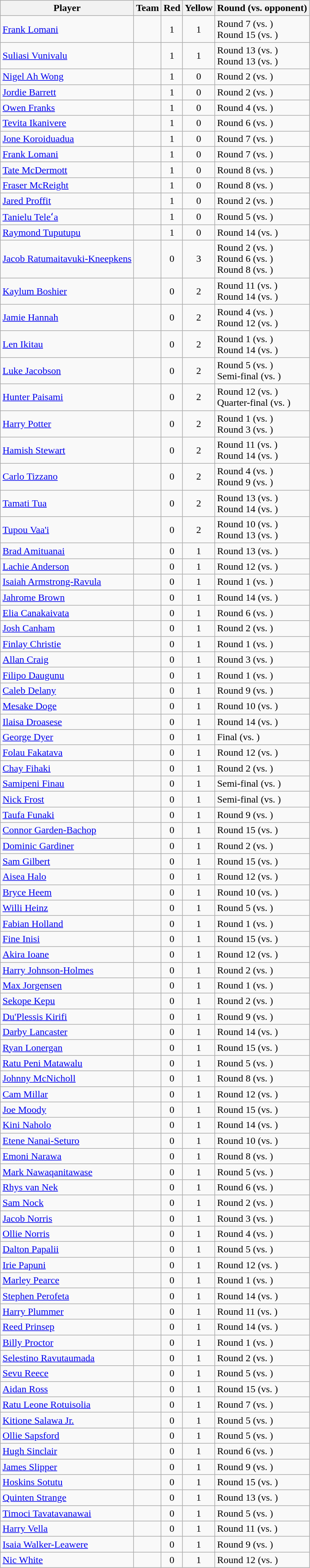<table class="wikitable sortable mw-collapsible mw-collapsed" style="text-align:center">
<tr>
<th>Player</th>
<th>Team</th>
<th> Red</th>
<th> Yellow</th>
<th class="unsortable">Round (vs. opponent)</th>
</tr>
<tr>
<td align="left"> <a href='#'>Frank Lomani</a></td>
<td align="left"> </td>
<td>1</td>
<td>1</td>
<td align="left"> Round 7 (vs. )<br> Round 15 (vs. )</td>
</tr>
<tr>
<td align="left"> <a href='#'>Suliasi Vunivalu</a></td>
<td align="left"> </td>
<td>1</td>
<td>1</td>
<td align="left"> Round 13 (vs. )<br> Round 13 (vs. )</td>
</tr>
<tr>
<td align="left"> <a href='#'>Nigel Ah Wong</a></td>
<td align="left"> </td>
<td>1</td>
<td>0</td>
<td align="left"> Round 2 (vs. )</td>
</tr>
<tr>
<td align="left"> <a href='#'>Jordie Barrett</a></td>
<td align="left"> </td>
<td>1</td>
<td>0</td>
<td align="left"> Round 2 (vs. )</td>
</tr>
<tr>
<td align="left"> <a href='#'>Owen Franks</a></td>
<td align="left"> </td>
<td>1</td>
<td>0</td>
<td align="left"> Round 4 (vs. )</td>
</tr>
<tr>
<td align="left"> <a href='#'>Tevita Ikanivere</a></td>
<td align="left"> </td>
<td>1</td>
<td>0</td>
<td align="left"> Round 6 (vs. )</td>
</tr>
<tr>
<td align="left"> <a href='#'>Jone Koroiduadua</a></td>
<td align="left"> </td>
<td>1</td>
<td>0</td>
<td align="left"> Round 7 (vs. )</td>
</tr>
<tr>
<td align="left"> <a href='#'>Frank Lomani</a></td>
<td align="left"> </td>
<td>1</td>
<td>0</td>
<td align="left"> Round 7 (vs. )</td>
</tr>
<tr>
<td align="left"> <a href='#'>Tate McDermott</a></td>
<td align="left"> </td>
<td>1</td>
<td>0</td>
<td align="left"> Round 8 (vs. )</td>
</tr>
<tr>
<td align="left"> <a href='#'>Fraser McReight</a></td>
<td align="left"> </td>
<td>1</td>
<td>0</td>
<td align="left"> Round 8 (vs. )</td>
</tr>
<tr>
<td align="left"> <a href='#'>Jared Proffit</a></td>
<td align="left"> </td>
<td>1</td>
<td>0</td>
<td align="left"> Round 2 (vs. )</td>
</tr>
<tr>
<td align="left"> <a href='#'>Tanielu Teleʻa</a></td>
<td align="left"> </td>
<td>1</td>
<td>0</td>
<td align="left"> Round 5 (vs. )</td>
</tr>
<tr>
<td align="left"> <a href='#'>Raymond Tuputupu</a></td>
<td align="left"> </td>
<td>1</td>
<td>0</td>
<td align="left"> Round 14 (vs. )</td>
</tr>
<tr>
<td align="left"> <a href='#'>Jacob Ratumaitavuki-Kneepkens</a></td>
<td align="left"> </td>
<td>0</td>
<td>3</td>
<td align="left"> Round 2 (vs. )<br> Round 6 (vs. )<br> Round 8 (vs. )</td>
</tr>
<tr>
<td align="left"> <a href='#'>Kaylum Boshier</a></td>
<td align="left"> </td>
<td>0</td>
<td>2</td>
<td align="left"> Round 11 (vs. )<br> Round 14 (vs. )</td>
</tr>
<tr>
<td align="left"> <a href='#'>Jamie Hannah</a></td>
<td align="left"> </td>
<td>0</td>
<td>2</td>
<td align="left"> Round 4 (vs. )<br> Round 12 (vs. )</td>
</tr>
<tr>
<td align="left"> <a href='#'>Len Ikitau</a></td>
<td align="left"> </td>
<td>0</td>
<td>2</td>
<td align="left"> Round 1 (vs. )<br> Round 14 (vs. )</td>
</tr>
<tr>
<td align="left"> <a href='#'>Luke Jacobson</a></td>
<td align="left"> </td>
<td>0</td>
<td>2</td>
<td align="left"> Round 5 (vs. )<br> Semi-final (vs. )</td>
</tr>
<tr>
<td align="left"> <a href='#'>Hunter Paisami</a></td>
<td align="left"> </td>
<td>0</td>
<td>2</td>
<td align="left"> Round 12 (vs. )<br> Quarter-final (vs. )</td>
</tr>
<tr>
<td align="left"> <a href='#'>Harry Potter</a></td>
<td align="left"> </td>
<td>0</td>
<td>2</td>
<td align="left"> Round 1 (vs. )<br> Round 3 (vs. )</td>
</tr>
<tr>
<td align="left"> <a href='#'>Hamish Stewart</a></td>
<td align="left"> </td>
<td>0</td>
<td>2</td>
<td align="left"> Round 11 (vs. )<br> Round 14 (vs. )</td>
</tr>
<tr>
<td align="left"> <a href='#'>Carlo Tizzano</a></td>
<td align="left"> </td>
<td>0</td>
<td>2</td>
<td align="left"> Round 4 (vs. )<br> Round 9 (vs. )</td>
</tr>
<tr>
<td align="left"> <a href='#'>Tamati Tua</a></td>
<td align="left"> </td>
<td>0</td>
<td>2</td>
<td align="left"> Round 13 (vs. )<br> Round 14 (vs. )</td>
</tr>
<tr>
<td align="left"> <a href='#'>Tupou Vaa'i</a></td>
<td align="left"> </td>
<td>0</td>
<td>2</td>
<td align="left"> Round 10 (vs. )<br> Round 13 (vs. )</td>
</tr>
<tr>
<td align="left"> <a href='#'>Brad Amituanai</a></td>
<td align="left"> </td>
<td>0</td>
<td>1</td>
<td align="left"> Round 13 (vs. )</td>
</tr>
<tr>
<td align="left"> <a href='#'>Lachie Anderson</a></td>
<td align="left"> </td>
<td>0</td>
<td>1</td>
<td align="left"> Round 12 (vs. )</td>
</tr>
<tr>
<td align="left"> <a href='#'>Isaiah Armstrong-Ravula</a></td>
<td align="left"> </td>
<td>0</td>
<td>1</td>
<td align="left"> Round 1 (vs. )</td>
</tr>
<tr>
<td align="left"> <a href='#'>Jahrome Brown</a></td>
<td align="left"> </td>
<td>0</td>
<td>1</td>
<td align="left"> Round 14 (vs. )</td>
</tr>
<tr>
<td align="left"> <a href='#'>Elia Canakaivata</a></td>
<td align="left"> </td>
<td>0</td>
<td>1</td>
<td align="left"> Round 6 (vs. )</td>
</tr>
<tr>
<td align="left"> <a href='#'>Josh Canham</a></td>
<td align="left"> </td>
<td>0</td>
<td>1</td>
<td align="left"> Round 2 (vs. )</td>
</tr>
<tr>
<td align="left"> <a href='#'>Finlay Christie</a></td>
<td align="left"> </td>
<td>0</td>
<td>1</td>
<td align="left"> Round 1 (vs. )</td>
</tr>
<tr>
<td align="left"> <a href='#'>Allan Craig</a></td>
<td align="left"> </td>
<td>0</td>
<td>1</td>
<td align="left"> Round 3 (vs. )</td>
</tr>
<tr>
<td align="left"> <a href='#'>Filipo Daugunu</a></td>
<td align="left"> </td>
<td>0</td>
<td>1</td>
<td align="left"> Round 1 (vs. )</td>
</tr>
<tr>
<td align="left"> <a href='#'>Caleb Delany</a></td>
<td align="left"> </td>
<td>0</td>
<td>1</td>
<td align="left"> Round 9 (vs. )</td>
</tr>
<tr>
<td align="left"> <a href='#'>Mesake Doge</a></td>
<td align="left"> </td>
<td>0</td>
<td>1</td>
<td align="left"> Round 10 (vs. )</td>
</tr>
<tr>
<td align="left"> <a href='#'>Ilaisa Droasese</a></td>
<td align="left"> </td>
<td>0</td>
<td>1</td>
<td align="left"> Round 14 (vs. )</td>
</tr>
<tr>
<td align="left"> <a href='#'>George Dyer</a></td>
<td align="left"> </td>
<td>0</td>
<td>1</td>
<td align="left"> Final (vs. )</td>
</tr>
<tr>
<td align="left"> <a href='#'>Folau Fakatava</a></td>
<td align="left"> </td>
<td>0</td>
<td>1</td>
<td align="left"> Round 12 (vs. )</td>
</tr>
<tr>
<td align="left"> <a href='#'>Chay Fihaki</a></td>
<td align="left"> </td>
<td>0</td>
<td>1</td>
<td align="left"> Round 2 (vs. )</td>
</tr>
<tr>
<td align="left"> <a href='#'>Samipeni Finau</a></td>
<td align="left"> </td>
<td>0</td>
<td>1</td>
<td align="left"> Semi-final (vs. )</td>
</tr>
<tr>
<td align="left"> <a href='#'>Nick Frost</a></td>
<td align="left"> </td>
<td>0</td>
<td>1</td>
<td align="left"> Semi-final (vs. )</td>
</tr>
<tr>
<td align="left"> <a href='#'>Taufa Funaki</a></td>
<td align="left"> </td>
<td>0</td>
<td>1</td>
<td align="left"> Round 9 (vs. )</td>
</tr>
<tr>
<td align="left"> <a href='#'>Connor Garden-Bachop</a></td>
<td align="left"> </td>
<td>0</td>
<td>1</td>
<td align="left"> Round 15 (vs. )</td>
</tr>
<tr>
<td align="left"> <a href='#'>Dominic Gardiner</a></td>
<td align="left"> </td>
<td>0</td>
<td>1</td>
<td align="left"> Round 2 (vs. )</td>
</tr>
<tr>
<td align="left"> <a href='#'>Sam Gilbert</a></td>
<td align="left"> </td>
<td>0</td>
<td>1</td>
<td align="left"> Round 15 (vs. )</td>
</tr>
<tr>
<td align="left"> <a href='#'>Aisea Halo</a></td>
<td align="left"> </td>
<td>0</td>
<td>1</td>
<td align="left"> Round 12 (vs. )</td>
</tr>
<tr>
<td align="left"> <a href='#'>Bryce Heem</a></td>
<td align="left"> </td>
<td>0</td>
<td>1</td>
<td align="left"> Round 10 (vs. )</td>
</tr>
<tr>
<td align="left"> <a href='#'>Willi Heinz</a></td>
<td align="left"> </td>
<td>0</td>
<td>1</td>
<td align="left"> Round 5 (vs. )</td>
</tr>
<tr>
<td align="left"> <a href='#'>Fabian Holland</a></td>
<td align="left"> </td>
<td>0</td>
<td>1</td>
<td align="left"> Round 1 (vs. )</td>
</tr>
<tr>
<td align="left"> <a href='#'>Fine Inisi</a></td>
<td align="left"> </td>
<td>0</td>
<td>1</td>
<td align="left"> Round 15 (vs. )</td>
</tr>
<tr>
<td align="left"> <a href='#'>Akira Ioane</a></td>
<td align="left"> </td>
<td>0</td>
<td>1</td>
<td align="left"> Round 12 (vs. )</td>
</tr>
<tr>
<td align="left"> <a href='#'>Harry Johnson-Holmes</a></td>
<td align="left"> </td>
<td>0</td>
<td>1</td>
<td align="left"> Round 2 (vs. )</td>
</tr>
<tr>
<td align="left"> <a href='#'>Max Jorgensen</a></td>
<td align="left"> </td>
<td>0</td>
<td>1</td>
<td align="left"> Round 1 (vs. )</td>
</tr>
<tr>
<td align="left"> <a href='#'>Sekope Kepu</a></td>
<td align="left"> </td>
<td>0</td>
<td>1</td>
<td align="left"> Round 2 (vs. )</td>
</tr>
<tr>
<td align="left"> <a href='#'>Du'Plessis Kirifi</a></td>
<td align="left"> </td>
<td>0</td>
<td>1</td>
<td align="left"> Round 9 (vs. )</td>
</tr>
<tr>
<td align="left"> <a href='#'>Darby Lancaster</a></td>
<td align="left"> </td>
<td>0</td>
<td>1</td>
<td align="left"> Round 14 (vs. )</td>
</tr>
<tr>
<td align="left"> <a href='#'>Ryan Lonergan</a></td>
<td align="left"> </td>
<td>0</td>
<td>1</td>
<td align="left"> Round 15 (vs. )</td>
</tr>
<tr>
<td align="left"> <a href='#'>Ratu Peni Matawalu</a></td>
<td align="left"> </td>
<td>0</td>
<td>1</td>
<td align="left"> Round 5 (vs. )</td>
</tr>
<tr>
<td align="left"> <a href='#'>Johnny McNicholl</a></td>
<td align="left"> </td>
<td>0</td>
<td>1</td>
<td align="left"> Round 8 (vs. )</td>
</tr>
<tr>
<td align="left"> <a href='#'>Cam Millar</a></td>
<td align="left"> </td>
<td>0</td>
<td>1</td>
<td align="left"> Round 12 (vs. )</td>
</tr>
<tr>
<td align="left"> <a href='#'>Joe Moody</a></td>
<td align="left"> </td>
<td>0</td>
<td>1</td>
<td align="left"> Round 15 (vs. )</td>
</tr>
<tr>
<td align="left"> <a href='#'>Kini Naholo</a></td>
<td align="left"> </td>
<td>0</td>
<td>1</td>
<td align="left"> Round 14 (vs. )</td>
</tr>
<tr>
<td align="left"> <a href='#'>Etene Nanai-Seturo</a></td>
<td align="left"> </td>
<td>0</td>
<td>1</td>
<td align="left"> Round 10 (vs. )</td>
</tr>
<tr>
<td align="left"> <a href='#'>Emoni Narawa</a></td>
<td align="left"> </td>
<td>0</td>
<td>1</td>
<td align="left"> Round 8 (vs. )</td>
</tr>
<tr>
<td align="left"> <a href='#'>Mark Nawaqanitawase</a></td>
<td align="left"> </td>
<td>0</td>
<td>1</td>
<td align="left"> Round 5 (vs. )</td>
</tr>
<tr>
<td align="left"> <a href='#'>Rhys van Nek</a></td>
<td align="left"> </td>
<td>0</td>
<td>1</td>
<td align="left"> Round 6 (vs. )</td>
</tr>
<tr>
<td align="left"> <a href='#'>Sam Nock</a></td>
<td align="left"> </td>
<td>0</td>
<td>1</td>
<td align="left"> Round 2 (vs. )</td>
</tr>
<tr>
<td align="left"> <a href='#'>Jacob Norris</a></td>
<td align="left"> </td>
<td>0</td>
<td>1</td>
<td align="left"> Round 3 (vs. )</td>
</tr>
<tr>
<td align="left"> <a href='#'>Ollie Norris</a></td>
<td align="left"> </td>
<td>0</td>
<td>1</td>
<td align="left"> Round 4 (vs. )</td>
</tr>
<tr>
<td align="left"> <a href='#'>Dalton Papalii</a></td>
<td align="left"> </td>
<td>0</td>
<td>1</td>
<td align="left"> Round 5 (vs. )</td>
</tr>
<tr>
<td align="left"> <a href='#'>Irie Papuni</a></td>
<td align="left"> </td>
<td>0</td>
<td>1</td>
<td align="left"> Round 12 (vs. )</td>
</tr>
<tr>
<td align="left"> <a href='#'>Marley Pearce</a></td>
<td align="left"> </td>
<td>0</td>
<td>1</td>
<td align="left"> Round 1 (vs. )</td>
</tr>
<tr>
<td align="left"> <a href='#'>Stephen Perofeta</a></td>
<td align="left"> </td>
<td>0</td>
<td>1</td>
<td align="left"> Round 14 (vs. )</td>
</tr>
<tr>
<td align="left"> <a href='#'>Harry Plummer</a></td>
<td align="left"> </td>
<td>0</td>
<td>1</td>
<td align="left"> Round 11 (vs. )</td>
</tr>
<tr>
<td align="left"> <a href='#'>Reed Prinsep</a></td>
<td align="left"> </td>
<td>0</td>
<td>1</td>
<td align="left"> Round 14 (vs. )</td>
</tr>
<tr>
<td align="left"> <a href='#'>Billy Proctor</a></td>
<td align="left"> </td>
<td>0</td>
<td>1</td>
<td align="left"> Round 1 (vs. )</td>
</tr>
<tr>
<td align="left"> <a href='#'>Selestino Ravutaumada</a></td>
<td align="left"> </td>
<td>0</td>
<td>1</td>
<td align="left"> Round 2 (vs. )</td>
</tr>
<tr>
<td align="left"> <a href='#'>Sevu Reece</a></td>
<td align="left"> </td>
<td>0</td>
<td>1</td>
<td align="left"> Round 5 (vs. )</td>
</tr>
<tr>
<td align="left"> <a href='#'>Aidan Ross</a></td>
<td align="left"> </td>
<td>0</td>
<td>1</td>
<td align="left"> Round 15 (vs. )</td>
</tr>
<tr>
<td align="left"> <a href='#'>Ratu Leone Rotuisolia</a></td>
<td align="left"> </td>
<td>0</td>
<td>1</td>
<td align="left"> Round 7 (vs. )</td>
</tr>
<tr>
<td align="left"> <a href='#'>Kitione Salawa Jr.</a></td>
<td align="left"> </td>
<td>0</td>
<td>1</td>
<td align="left"> Round 5 (vs. )</td>
</tr>
<tr>
<td align="left"> <a href='#'>Ollie Sapsford</a></td>
<td align="left"> </td>
<td>0</td>
<td>1</td>
<td align="left"> Round 5 (vs. )</td>
</tr>
<tr>
<td align="left"> <a href='#'>Hugh Sinclair</a></td>
<td align="left"> </td>
<td>0</td>
<td>1</td>
<td align="left"> Round 6 (vs. )</td>
</tr>
<tr>
<td align="left"> <a href='#'>James Slipper</a></td>
<td align="left"> </td>
<td>0</td>
<td>1</td>
<td align="left"> Round 9 (vs. )</td>
</tr>
<tr>
<td align="left"> <a href='#'>Hoskins Sotutu</a></td>
<td align="left"> </td>
<td>0</td>
<td>1</td>
<td align="left"> Round 15 (vs. )</td>
</tr>
<tr>
<td align="left"> <a href='#'>Quinten Strange</a></td>
<td align="left"> </td>
<td>0</td>
<td>1</td>
<td align="left"> Round 13 (vs. )</td>
</tr>
<tr>
<td align="left"> <a href='#'>Timoci Tavatavanawai</a></td>
<td align="left"> </td>
<td>0</td>
<td>1</td>
<td align="left"> Round 5 (vs. )</td>
</tr>
<tr>
<td align="left"> <a href='#'>Harry Vella</a></td>
<td align="left"> </td>
<td>0</td>
<td>1</td>
<td align="left"> Round 11 (vs. )</td>
</tr>
<tr>
<td align="left"> <a href='#'>Isaia Walker-Leawere</a></td>
<td align="left"> </td>
<td>0</td>
<td>1</td>
<td align="left"> Round 9 (vs. )</td>
</tr>
<tr>
<td align="left"> <a href='#'>Nic White</a></td>
<td align="left"> </td>
<td>0</td>
<td>1</td>
<td align="left"> Round 12 (vs. )</td>
</tr>
</table>
